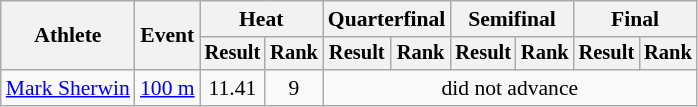<table class=wikitable style="font-size:90%">
<tr>
<th rowspan="2">Athlete</th>
<th rowspan="2">Event</th>
<th colspan="2">Heat</th>
<th colspan="2">Quarterfinal</th>
<th colspan="2">Semifinal</th>
<th colspan="2">Final</th>
</tr>
<tr style="font-size:95%">
<th>Result</th>
<th>Rank</th>
<th>Result</th>
<th>Rank</th>
<th>Result</th>
<th>Rank</th>
<th>Result</th>
<th>Rank</th>
</tr>
<tr align=center>
<td align=left><a href='#'>Mark Sherwin</a></td>
<td align=left><a href='#'>100 m</a></td>
<td>11.41</td>
<td>9</td>
<td colspan=6>did not advance</td>
</tr>
</table>
